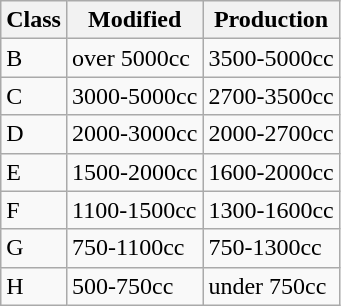<table class=wikitable>
<tr>
<th>Class</th>
<th>Modified</th>
<th>Production</th>
</tr>
<tr>
<td>B</td>
<td>over 5000cc</td>
<td>3500-5000cc</td>
</tr>
<tr>
<td>C</td>
<td>3000-5000cc</td>
<td>2700-3500cc</td>
</tr>
<tr>
<td>D</td>
<td>2000-3000cc</td>
<td>2000-2700cc</td>
</tr>
<tr>
<td>E</td>
<td>1500-2000cc</td>
<td>1600-2000cc</td>
</tr>
<tr>
<td>F</td>
<td>1100-1500cc</td>
<td>1300-1600cc</td>
</tr>
<tr>
<td>G</td>
<td>750-1100cc</td>
<td>750-1300cc</td>
</tr>
<tr>
<td>H</td>
<td>500-750cc</td>
<td>under 750cc</td>
</tr>
</table>
